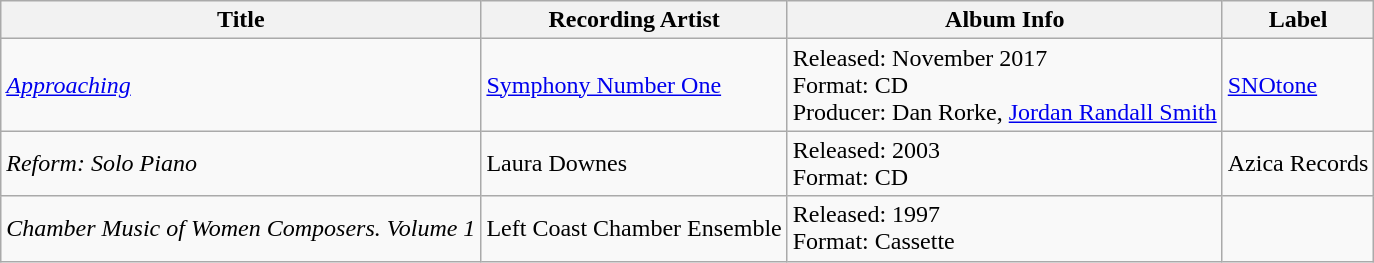<table class="wikitable">
<tr>
<th>Title</th>
<th>Recording Artist</th>
<th>Album Info</th>
<th>Label</th>
</tr>
<tr>
<td><em><a href='#'>Approaching</a></em></td>
<td><a href='#'>Symphony Number One</a></td>
<td>Released: November 2017<br>Format: CD<br>Producer: Dan Rorke, <a href='#'>Jordan Randall Smith</a></td>
<td><a href='#'>SNOtone</a></td>
</tr>
<tr>
<td><em>Reform: Solo Piano</em></td>
<td>Laura Downes</td>
<td>Released: 2003<br>Format: CD</td>
<td>Azica Records</td>
</tr>
<tr>
<td><em>Chamber Music of Women Composers. Volume 1</em></td>
<td>Left Coast Chamber Ensemble</td>
<td>Released: 1997<br>Format: Cassette</td>
<td></td>
</tr>
</table>
